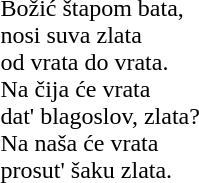<table>
<tr>
<td><br>Božić štapom bata,<br>
nosi suva zlata<br>
od vrata do vrata.<br>
Na čija će vrata<br>
dat' blagoslov, zlata?<br>
Na naša će vrata<br>
prosut' šaku zlata.</td>
<td><br></td>
<td><br></td>
<td><br></td>
<td></td>
</tr>
</table>
